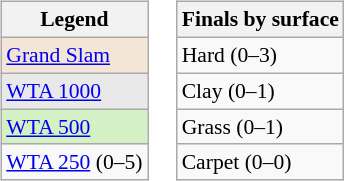<table>
<tr valign="top">
<td><br><table class="wikitable" style=font-size:90%>
<tr>
<th>Legend</th>
</tr>
<tr bgcolor=f3e6d7>
<td><a href='#'>Grand Slam</a></td>
</tr>
<tr style="background:#e9e9e9;">
<td><a href='#'>WTA 1000</a></td>
</tr>
<tr style="background:#d4f1c5;">
<td><a href='#'>WTA 500</a></td>
</tr>
<tr>
<td><a href='#'>WTA 250</a> (0–5)</td>
</tr>
</table>
</td>
<td><br><table class="wikitable" style=font-size:90%>
<tr>
<th>Finals by surface</th>
</tr>
<tr>
<td>Hard (0–3)</td>
</tr>
<tr>
<td>Clay (0–1)</td>
</tr>
<tr>
<td>Grass (0–1)</td>
</tr>
<tr>
<td>Carpet (0–0)</td>
</tr>
</table>
</td>
</tr>
</table>
